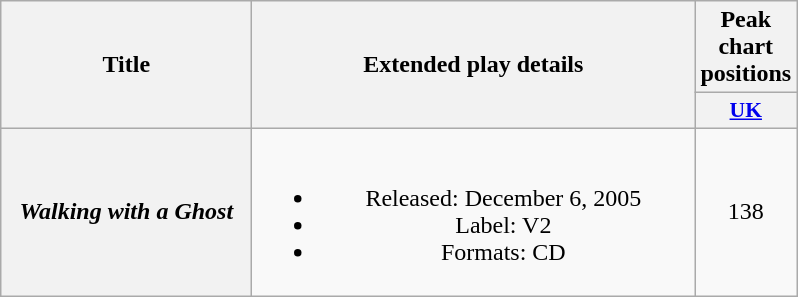<table class="wikitable plainrowheaders" style="text-align:center;">
<tr>
<th scope="col" rowspan="2" style="width:10em;">Title</th>
<th scope="col" rowspan="2" style="width:18em;">Extended play details</th>
<th scope="col">Peak chart positions</th>
</tr>
<tr>
<th scope="col" style="width:3em;font-size:90%;"><a href='#'>UK</a><br></th>
</tr>
<tr>
<th scope="row"><em>Walking with a Ghost</em></th>
<td><br><ul><li>Released: December 6, 2005</li><li>Label: V2</li><li>Formats: CD</li></ul></td>
<td>138</td>
</tr>
</table>
